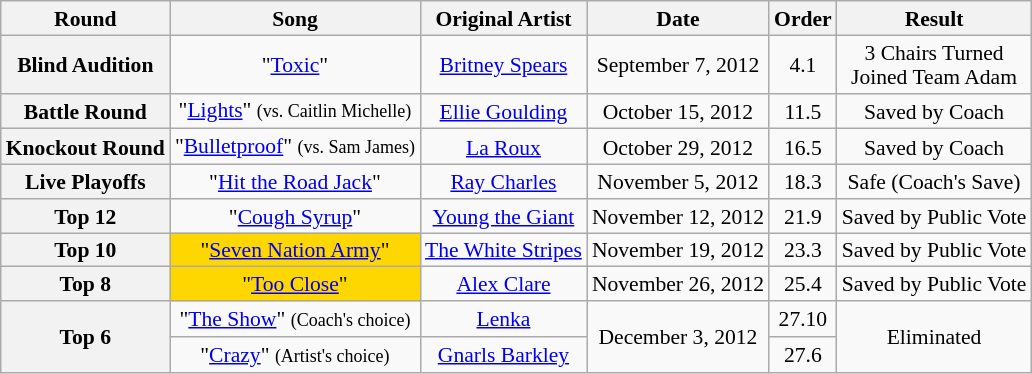<table class="wikitable" style="text-align:center; font-size:90%; line-height:16px;">
<tr>
<th scope="col">Round</th>
<th scope="col">Song</th>
<th scope="col">Original Artist</th>
<th scope="col">Date</th>
<th scope="col">Order</th>
<th scope="col">Result</th>
</tr>
<tr>
<th scope="row">Blind Audition</th>
<td>"<a href='#'>Toxic</a>"</td>
<td><a href='#'>Britney Spears</a></td>
<td>September 7, 2012</td>
<td>4.1</td>
<td>3 Chairs Turned<br> Joined Team Adam</td>
</tr>
<tr>
<th scope="row">Battle Round</th>
<td>"<a href='#'>Lights</a>" <small> (vs. Caitlin Michelle)</small></td>
<td><a href='#'>Ellie Goulding</a></td>
<td>October 15, 2012</td>
<td>11.5</td>
<td>Saved by Coach</td>
</tr>
<tr>
<th scope="row">Knockout Round</th>
<td>"<a href='#'>Bulletproof</a>" <small> (vs. Sam James)</small></td>
<td><a href='#'>La Roux</a></td>
<td>October 29, 2012</td>
<td>16.5</td>
<td>Saved by Coach</td>
</tr>
<tr>
<th scope="row">Live Playoffs</th>
<td>"<a href='#'>Hit the Road Jack</a>"</td>
<td><a href='#'>Ray Charles</a></td>
<td>November 5, 2012</td>
<td>18.3</td>
<td>Safe (Coach's Save)</td>
</tr>
<tr>
<th scope="row">Top 12</th>
<td>"<a href='#'>Cough Syrup</a>"</td>
<td><a href='#'>Young the Giant</a></td>
<td>November 12, 2012</td>
<td>21.9</td>
<td>Saved by Public Vote</td>
</tr>
<tr>
<th scope="row">Top 10</th>
<td style="background:gold;">"<a href='#'>Seven Nation Army</a>"</td>
<td><a href='#'>The White Stripes</a></td>
<td>November 19, 2012</td>
<td>23.3</td>
<td>Saved by Public Vote</td>
</tr>
<tr>
<th scope="row">Top 8</th>
<td style="background:gold;">"<a href='#'>Too Close</a>"</td>
<td><a href='#'>Alex Clare</a></td>
<td>November 26, 2012</td>
<td>25.4</td>
<td>Saved by Public Vote</td>
</tr>
<tr>
<th scope="row" rowspan="2">Top 6</th>
<td>"<a href='#'>The Show</a>" <small>(Coach's choice)</small></td>
<td><a href='#'>Lenka</a></td>
<td rowspan="2">December 3, 2012</td>
<td>27.10</td>
<td rowspan="2">Eliminated</td>
</tr>
<tr>
<td>"<a href='#'>Crazy</a>" <small>(Artist's choice)</small></td>
<td><a href='#'>Gnarls Barkley</a></td>
<td>27.6</td>
</tr>
</table>
